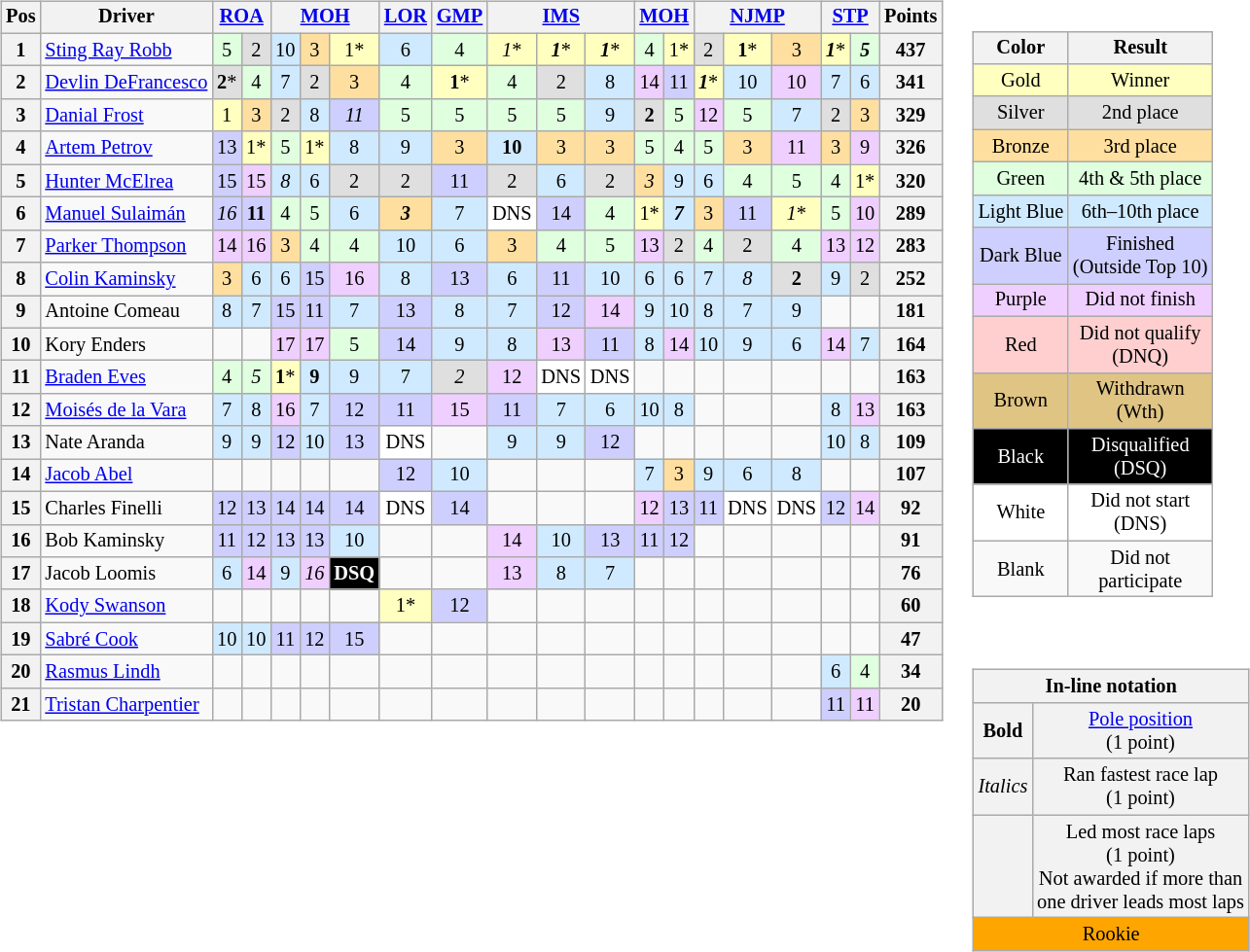<table>
<tr>
<td valign="top"><br><table class="wikitable" style="font-size:85%; text-align:center">
<tr valign="top">
<th valign="middle">Pos</th>
<th valign="middle">Driver</th>
<th colspan=2><a href='#'>ROA</a></th>
<th colspan=3><a href='#'>MOH</a></th>
<th><a href='#'>LOR</a></th>
<th><a href='#'>GMP</a></th>
<th colspan=3><a href='#'>IMS</a></th>
<th colspan="2"><a href='#'>MOH</a></th>
<th colspan=3><a href='#'>NJMP</a></th>
<th colspan=2><a href='#'>STP</a></th>
<th valign="middle">Points</th>
</tr>
<tr>
<th>1</th>
<td align="left"> <a href='#'>Sting Ray Robb</a></td>
<td style="background:#DFFFDF;">5</td>
<td style="background:#DFDFDF;">2</td>
<td style="background:#CFEAFF;">10</td>
<td style="background:#FFDF9F;">3</td>
<td style="background:#FFFFBF;">1*</td>
<td style="background:#CFEAFF;">6</td>
<td style="background:#DFFFDF;">4</td>
<td style="background:#FFFFBF;"><em>1</em>*</td>
<td style="background:#FFFFBF;"><strong><em>1</em></strong>*</td>
<td style="background:#FFFFBF;"><strong><em>1</em></strong>*</td>
<td style="background:#DFFFDF;">4</td>
<td style="background:#FFFFBF;">1*</td>
<td style="background:#DFDFDF;">2</td>
<td style="background:#FFFFBF;"><strong>1</strong>*</td>
<td style="background:#FFDF9F;">3</td>
<td style="background:#FFFFBF;"><strong><em>1</em></strong>*</td>
<td style="background:#DFFFDF;"><strong><em>5</em></strong></td>
<th>437</th>
</tr>
<tr>
<th>2</th>
<td align="left" nowrap> <a href='#'>Devlin DeFrancesco</a></td>
<td style="background:#DFDFDF;"><strong>2</strong>*</td>
<td style="background:#DFFFDF;">4</td>
<td style="background:#CFEAFF;">7</td>
<td style="background:#DFDFDF;">2</td>
<td style="background:#FFDF9F;">3</td>
<td style="background:#DFFFDF;">4</td>
<td style="background:#FFFFBF;"><strong>1</strong>*</td>
<td style="background:#DFFFDF;">4</td>
<td style="background:#DFDFDF;">2</td>
<td style="background:#CFEAFF;">8</td>
<td style="background:#EFCFFF;">14</td>
<td style="background:#CFCFFF;">11</td>
<td style="background:#FFFFBF;"><strong><em>1</em></strong>*</td>
<td style="background:#CFEAFF;">10</td>
<td style="background:#EFCFFF;">10</td>
<td style="background:#CFEAFF;">7</td>
<td style="background:#CFEAFF;">6</td>
<th>341</th>
</tr>
<tr>
<th>3</th>
<td align="left"> <a href='#'>Danial Frost</a></td>
<td style="background:#FFFFBF;">1</td>
<td style="background:#FFDF9F;">3</td>
<td style="background:#DFDFDF;">2</td>
<td style="background:#CFEAFF;">8</td>
<td style="background:#CFCFFF;"><em>11</em></td>
<td style="background:#DFFFDF;">5</td>
<td style="background:#DFFFDF;">5</td>
<td style="background:#DFFFDF;">5</td>
<td style="background:#DFFFDF;">5</td>
<td style="background:#CFEAFF;">9</td>
<td style="background:#DFDFDF;"><strong>2</strong></td>
<td style="background:#DFFFDF;">5</td>
<td style="background:#EFCFFF;">12</td>
<td style="background:#DFFFDF;">5</td>
<td style="background:#CFEAFF;">7</td>
<td style="background:#DFDFDF;">2</td>
<td style="background:#FFDF9F;">3</td>
<th>329</th>
</tr>
<tr>
<th>4</th>
<td align="left"> <a href='#'>Artem Petrov</a></td>
<td style="background:#CFCFFF;">13</td>
<td style="background:#FFFFBF;">1*</td>
<td style="background:#DFFFDF;">5</td>
<td style="background:#FFFFBF;">1*</td>
<td style="background:#CFEAFF;">8</td>
<td style="background:#CFEAFF;">9</td>
<td style="background:#FFDF9F;">3</td>
<td style="background:#CFEAFF;"><strong>10</strong></td>
<td style="background:#FFDF9F;">3</td>
<td style="background:#FFDF9F;">3</td>
<td style="background:#DFFFDF;">5</td>
<td style="background:#DFFFDF;">4</td>
<td style="background:#DFFFDF;">5</td>
<td style="background:#FFDF9F;">3</td>
<td style="background:#EFCFFF;">11</td>
<td style="background:#FFDF9F;">3</td>
<td style="background:#EFCFFF;">9</td>
<th>326</th>
</tr>
<tr>
<th>5</th>
<td align="left"> <a href='#'>Hunter McElrea</a></td>
<td style="background:#CFCFFF;">15</td>
<td style="background:#EFCFFF;">15</td>
<td style="background:#CFEAFF;"><em>8</em></td>
<td style="background:#CFEAFF;">6</td>
<td style="background:#DFDFDF;">2</td>
<td style="background:#DFDFDF;">2</td>
<td style="background:#CFCFFF;">11</td>
<td style="background:#DFDFDF;">2</td>
<td style="background:#CFEAFF;">6</td>
<td style="background:#DFDFDF;">2</td>
<td style="background:#FFDF9F;"><em>3</em></td>
<td style="background:#CFEAFF;">9</td>
<td style="background:#CFEAFF;">6</td>
<td style="background:#DFFFDF;">4</td>
<td style="background:#DFFFDF;">5</td>
<td style="background:#DFFFDF;">4</td>
<td style="background:#FFFFBF;">1*</td>
<th>320</th>
</tr>
<tr>
<th>6</th>
<td align="left"> <a href='#'>Manuel Sulaimán</a></td>
<td style="background:#CFCFFF;"><em>16</em></td>
<td style="background:#CFCFFF;"><strong>11</strong></td>
<td style="background:#DFFFDF;">4</td>
<td style="background:#DFFFDF;">5</td>
<td style="background:#CFEAFF;">6</td>
<td style="background:#FFDF9F;"><strong><em>3</em></strong></td>
<td style="background:#CFEAFF;">7</td>
<td style="background:#FFFFFF;">DNS</td>
<td style="background:#CFCFFF;">14</td>
<td style="background:#DFFFDF;">4</td>
<td style="background:#FFFFBF;">1*</td>
<td style="background:#CFEAFF;"><strong><em>7</em></strong></td>
<td style="background:#FFDF9F;">3</td>
<td style="background:#CFCFFF;">11</td>
<td style="background:#FFFFBF;"><em>1</em>*</td>
<td style="background:#DFFFDF;">5</td>
<td style="background:#EFCFFF;">10</td>
<th>289</th>
</tr>
<tr>
<th>7</th>
<td align="left"> <a href='#'>Parker Thompson</a></td>
<td style="background:#EFCFFF;">14</td>
<td style="background:#EFCFFF;">16</td>
<td style="background:#FFDF9F;">3</td>
<td style="background:#DFFFDF;">4</td>
<td style="background:#DFFFDF;">4</td>
<td style="background:#CFEAFF;">10</td>
<td style="background:#CFEAFF;">6</td>
<td style="background:#FFDF9F;">3</td>
<td style="background:#DFFFDF;">4</td>
<td style="background:#DFFFDF;">5</td>
<td style="background:#EFCFFF;">13</td>
<td style="background:#DFDFDF;">2</td>
<td style="background:#DFFFDF;">4</td>
<td style="background:#DFDFDF;">2</td>
<td style="background:#DFFFDF;">4</td>
<td style="background:#EFCFFF;">13</td>
<td style="background:#EFCFFF;">12</td>
<th>283</th>
</tr>
<tr>
<th>8</th>
<td align="left"> <a href='#'>Colin Kaminsky</a></td>
<td style="background:#FFDF9F;">3</td>
<td style="background:#CFEAFF;">6</td>
<td style="background:#CFEAFF;">6</td>
<td style="background:#CFCFFF;">15</td>
<td style="background:#EFCFFF;">16</td>
<td style="background:#CFEAFF;">8</td>
<td style="background:#CFCFFF;">13</td>
<td style="background:#CFEAFF;">6</td>
<td style="background:#CFCFFF;">11</td>
<td style="background:#CFEAFF;">10</td>
<td style="background:#CFEAFF;">6</td>
<td style="background:#CFEAFF;">6</td>
<td style="background:#CFEAFF;">7</td>
<td style="background:#CFEAFF;"><em>8</em></td>
<td style="background:#DFDFDF;"><strong>2</strong></td>
<td style="background:#CFEAFF;">9</td>
<td style="background:#DFDFDF;">2</td>
<th>252</th>
</tr>
<tr>
<th>9</th>
<td align="left"> Antoine Comeau</td>
<td style="background:#CFEAFF;">8</td>
<td style="background:#CFEAFF;">7</td>
<td style="background:#CFCFFF;">15</td>
<td style="background:#CFCFFF;">11</td>
<td style="background:#CFEAFF;">7</td>
<td style="background:#CFCFFF;">13</td>
<td style="background:#CFEAFF;">8</td>
<td style="background:#CFEAFF;">7</td>
<td style="background:#CFCFFF;">12</td>
<td style="background:#EFCFFF;">14</td>
<td style="background:#CFEAFF;">9</td>
<td style="background:#CFEAFF;">10</td>
<td style="background:#CFEAFF;">8</td>
<td style="background:#CFEAFF;">7</td>
<td style="background:#CFEAFF;">9</td>
<td></td>
<td></td>
<th>181</th>
</tr>
<tr>
<th>10</th>
<td align="left"> Kory Enders</td>
<td></td>
<td></td>
<td style="background:#EFCFFF;">17</td>
<td style="background:#EFCFFF;">17</td>
<td style="background:#DFFFDF;">5</td>
<td style="background:#CFCFFF;">14</td>
<td style="background:#CFEAFF;">9</td>
<td style="background:#CFEAFF;">8</td>
<td style="background:#EFCFFF;">13</td>
<td style="background:#CFCFFF;">11</td>
<td style="background:#CFEAFF;">8</td>
<td style="background:#EFCFFF;">14</td>
<td style="background:#CFEAFF;">10</td>
<td style="background:#CFEAFF;">9</td>
<td style="background:#CFEAFF;">6</td>
<td style="background:#EFCFFF;">14</td>
<td style="background:#CFEAFF;">7</td>
<th>164</th>
</tr>
<tr>
<th>11</th>
<td align="left"> <a href='#'>Braden Eves</a></td>
<td style="background:#DFFFDF;">4</td>
<td style="background:#DFFFDF;"><em>5</em></td>
<td style="background:#FFFFBF;"><strong>1</strong>*</td>
<td style="background:#CFEAFF;"><strong>9</strong></td>
<td style="background:#CFEAFF;">9</td>
<td style="background:#CFEAFF;">7</td>
<td style="background:#DFDFDF;"><em>2</em></td>
<td style="background:#EFCFFF;">12</td>
<td style="background:#FFFFFF;">DNS</td>
<td style="background:#FFFFFF;">DNS</td>
<td></td>
<td></td>
<td></td>
<td></td>
<td></td>
<td></td>
<td></td>
<th>163</th>
</tr>
<tr>
<th>12</th>
<td align="left"> <a href='#'>Moisés de la Vara</a></td>
<td style="background:#CFEAFF;">7</td>
<td style="background:#CFEAFF;">8</td>
<td style="background:#EFCFFF;">16</td>
<td style="background:#CFEAFF;">7</td>
<td style="background:#CFCFFF;">12</td>
<td style="background:#CFCFFF;">11</td>
<td style="background:#EFCFFF;">15</td>
<td style="background:#CFCFFF;">11</td>
<td style="background:#CFEAFF;">7</td>
<td style="background:#CFEAFF;">6</td>
<td style="background:#CFEAFF;">10</td>
<td style="background:#CFEAFF;">8</td>
<td></td>
<td></td>
<td></td>
<td style="background:#CFEAFF;">8</td>
<td style="background:#EFCFFF;">13</td>
<th>163</th>
</tr>
<tr>
<th>13</th>
<td align="left"> Nate Aranda</td>
<td style="background:#CFEAFF;">9</td>
<td style="background:#CFEAFF;">9</td>
<td style="background:#CFCFFF;">12</td>
<td style="background:#CFEAFF;">10</td>
<td style="background:#CFCFFF;">13</td>
<td style="background:#FFFFFF;">DNS</td>
<td></td>
<td style="background:#CFEAFF;">9</td>
<td style="background:#CFEAFF;">9</td>
<td style="background:#CFCFFF;">12</td>
<td></td>
<td></td>
<td></td>
<td></td>
<td></td>
<td style="background:#CFEAFF;">10</td>
<td style="background:#CFEAFF;">8</td>
<th>109</th>
</tr>
<tr>
<th>14</th>
<td align="left"> <a href='#'>Jacob Abel</a></td>
<td></td>
<td></td>
<td></td>
<td></td>
<td></td>
<td style="background:#CFCFFF;">12</td>
<td style="background:#CFEAFF;">10</td>
<td></td>
<td></td>
<td></td>
<td style="background:#CFEAFF;">7</td>
<td style="background:#FFDF9F;">3</td>
<td style="background:#CFEAFF;">9</td>
<td style="background:#CFEAFF;">6</td>
<td style="background:#CFEAFF;">8</td>
<td></td>
<td></td>
<th>107</th>
</tr>
<tr>
<th>15</th>
<td align="left"> Charles Finelli</td>
<td style="background:#CFCFFF;">12</td>
<td style="background:#CFCFFF;">13</td>
<td style="background:#CFCFFF;">14</td>
<td style="background:#CFCFFF;">14</td>
<td style="background:#CFCFFF;">14</td>
<td style="background:#FFFFFF;">DNS</td>
<td style="background:#CFCFFF;">14</td>
<td></td>
<td></td>
<td></td>
<td style="background:#EFCFFF;">12</td>
<td style="background:#CFCFFF;">13</td>
<td style="background:#CFCFFF;">11</td>
<td style="background:#FFFFFF;">DNS</td>
<td style="background:#FFFFFF;">DNS</td>
<td style="background:#CFCFFF;">12</td>
<td style="background:#EFCFFF;">14</td>
<th>92</th>
</tr>
<tr>
<th>16</th>
<td align="left"> Bob Kaminsky</td>
<td style="background:#CFCFFF;">11</td>
<td style="background:#CFCFFF;">12</td>
<td style="background:#CFCFFF;">13</td>
<td style="background:#CFCFFF;">13</td>
<td style="background:#CFEAFF;">10</td>
<td></td>
<td></td>
<td style="background:#EFCFFF;">14</td>
<td style="background:#CFEAFF;">10</td>
<td style="background:#CFCFFF;">13</td>
<td style="background:#CFCFFF;">11</td>
<td style="background:#CFCFFF;">12</td>
<td></td>
<td></td>
<td></td>
<td></td>
<td></td>
<th>91</th>
</tr>
<tr>
<th>17</th>
<td align="left"> Jacob Loomis</td>
<td style="background:#CFEAFF;">6</td>
<td style="background:#EFCFFF;">14</td>
<td style="background:#CFEAFF;">9</td>
<td style="background:#EFCFFF;"><em>16</em></td>
<td style="background:#000000; color:white;"><strong>DSQ</strong></td>
<td></td>
<td></td>
<td style="background:#EFCFFF;">13</td>
<td style="background:#CFEAFF;">8</td>
<td style="background:#CFEAFF;">7</td>
<td></td>
<td></td>
<td></td>
<td></td>
<td></td>
<td></td>
<td></td>
<th>76</th>
</tr>
<tr>
<th>18</th>
<td align="left"> <a href='#'>Kody Swanson</a></td>
<td></td>
<td></td>
<td></td>
<td></td>
<td></td>
<td style="background:#FFFFBF;">1*</td>
<td style="background:#CFCFFF;">12</td>
<td></td>
<td></td>
<td></td>
<td></td>
<td></td>
<td></td>
<td></td>
<td></td>
<td></td>
<td></td>
<th>60</th>
</tr>
<tr>
<th>19</th>
<td align="left"> <a href='#'>Sabré Cook</a></td>
<td style="background:#CFEAFF;">10</td>
<td style="background:#CFEAFF;">10</td>
<td style="background:#CFCFFF;">11</td>
<td style="background:#CFCFFF;">12</td>
<td style="background:#CFCFFF;">15</td>
<td></td>
<td></td>
<td></td>
<td></td>
<td></td>
<td></td>
<td></td>
<td></td>
<td></td>
<td></td>
<td></td>
<td></td>
<th>47</th>
</tr>
<tr>
<th>20</th>
<td align="left"> <a href='#'>Rasmus Lindh</a></td>
<td></td>
<td></td>
<td></td>
<td></td>
<td></td>
<td></td>
<td></td>
<td></td>
<td></td>
<td></td>
<td></td>
<td></td>
<td></td>
<td></td>
<td></td>
<td style="background:#CFEAFF;">6</td>
<td style="background:#DFFFDF;">4</td>
<th>34</th>
</tr>
<tr>
<th>21</th>
<td align="left"> <a href='#'>Tristan Charpentier</a></td>
<td></td>
<td></td>
<td></td>
<td></td>
<td></td>
<td></td>
<td></td>
<td></td>
<td></td>
<td></td>
<td></td>
<td></td>
<td></td>
<td></td>
<td></td>
<td style="background:#CFCFFF;">11</td>
<td style="background:#EFCFFF;">11</td>
<th>20</th>
</tr>
</table>
</td>
<td valign="top"><br><table>
<tr>
<td><br><table style="margin-right:0; font-size:85%; text-align:center;" class="wikitable">
<tr>
<th>Color</th>
<th>Result</th>
</tr>
<tr style="background:#FFFFBF;">
<td>Gold</td>
<td>Winner</td>
</tr>
<tr style="background:#DFDFDF;">
<td>Silver</td>
<td>2nd place</td>
</tr>
<tr style="background:#FFDF9F;">
<td>Bronze</td>
<td>3rd place</td>
</tr>
<tr style="background:#DFFFDF;">
<td>Green</td>
<td>4th & 5th place</td>
</tr>
<tr style="background:#CFEAFF;">
<td>Light Blue</td>
<td>6th–10th place</td>
</tr>
<tr style="background:#CFCFFF;">
<td>Dark Blue</td>
<td>Finished<br>(Outside Top 10)</td>
</tr>
<tr style="background:#EFCFFF;">
<td>Purple</td>
<td>Did not finish</td>
</tr>
<tr style="background:#FFCFCF;">
<td>Red</td>
<td>Did not qualify<br>(DNQ)</td>
</tr>
<tr style="background:#DFC484;">
<td>Brown</td>
<td>Withdrawn<br>(Wth)</td>
</tr>
<tr style="background:#000000; color:white;">
<td>Black</td>
<td>Disqualified<br>(DSQ)</td>
</tr>
<tr style="background:#FFFFFF;">
<td>White</td>
<td>Did not start<br>(DNS)</td>
</tr>
<tr>
<td>Blank</td>
<td>Did not<br>participate</td>
</tr>
</table>
</td>
</tr>
<tr>
<td><br><table style="margin-right:0; font-size:85%; text-align:center;" class="wikitable">
<tr>
<td style="background:#F2F2F2;" align=center colspan=2><strong>In-line notation</strong></td>
</tr>
<tr>
<td style="background:#F2F2F2;" align=center><strong>Bold</strong></td>
<td style="background:#F2F2F2;" align=center><a href='#'>Pole position</a><br>(1 point)</td>
</tr>
<tr>
<td style="background:#F2F2F2;" align=center><em>Italics</em></td>
<td style="background:#F2F2F2;" align=center>Ran fastest race lap<br>(1 point)</td>
</tr>
<tr>
<td style="background:#F2F2F2;" align=center></td>
<td style="background:#F2F2F2;" align=center>Led most race laps<br>(1 point)<br>Not awarded if more than<br>one driver leads most laps</td>
</tr>
<tr>
<td style="background:Orange;" align=center colspan=2>Rookie</td>
</tr>
</table>
</td>
</tr>
</table>
</td>
</tr>
</table>
